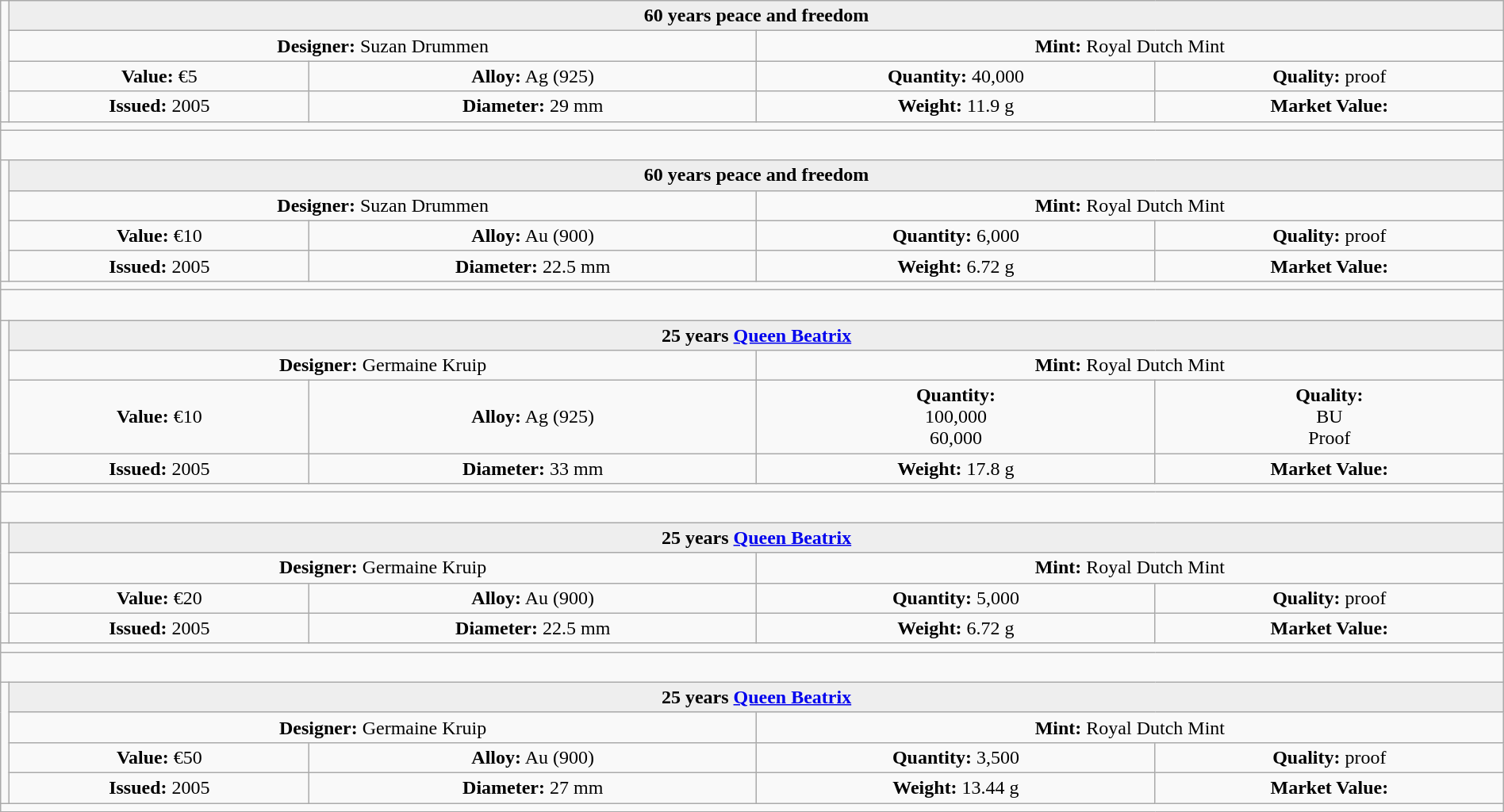<table class="wikitable" width="100%">
<tr>
<td rowspan=4 width="330px" nowrap align=center></td>
<th colspan="4" align=center style="background:#eeeeee;">60 years peace and freedom</th>
</tr>
<tr>
<td colspan="2" width="50%" align=center><strong>Designer:</strong> Suzan Drummen</td>
<td colspan="2" width="50%" align=center><strong>Mint:</strong> Royal Dutch Mint</td>
</tr>
<tr>
<td align=center><strong>Value:</strong>  €5</td>
<td align=center><strong>Alloy:</strong> Ag (925)</td>
<td align=center><strong>Quantity:</strong> 40,000</td>
<td align=center><strong>Quality:</strong> proof</td>
</tr>
<tr>
<td align=center><strong>Issued:</strong> 2005</td>
<td align=center><strong>Diameter:</strong> 29 mm</td>
<td align=center><strong>Weight:</strong> 11.9 g</td>
<td align=center><strong>Market Value:</strong></td>
</tr>
<tr>
<td colspan="5" align=left></td>
</tr>
<tr>
<td colspan="5" align=left> </td>
</tr>
<tr>
<td rowspan=4 width="330px" nowrap align=center></td>
<th colspan="4" align=center style="background:#eeeeee;">60 years peace and freedom</th>
</tr>
<tr>
<td colspan="2" width="50%" align=center><strong>Designer:</strong> Suzan Drummen</td>
<td colspan="2" width="50%" align=center><strong>Mint:</strong> Royal Dutch Mint</td>
</tr>
<tr>
<td align=center><strong>Value:</strong>  €10</td>
<td align=center><strong>Alloy:</strong> Au (900)</td>
<td align=center><strong>Quantity:</strong> 6,000</td>
<td align=center><strong>Quality:</strong> proof</td>
</tr>
<tr>
<td align=center><strong>Issued:</strong> 2005</td>
<td align=center><strong>Diameter:</strong> 22.5 mm</td>
<td align=center><strong>Weight:</strong> 6.72 g</td>
<td align=center><strong>Market Value:</strong></td>
</tr>
<tr>
<td colspan="5" align=left></td>
</tr>
<tr>
<td colspan="5" align=left> </td>
</tr>
<tr>
<td rowspan=4 width="330px" nowrap align=center></td>
<th colspan="4" align=center style="background:#eeeeee;">25 years <a href='#'>Queen Beatrix</a></th>
</tr>
<tr>
<td colspan="2" width="50%" align=center><strong>Designer:</strong> Germaine Kruip</td>
<td colspan="2" width="50%" align=center><strong>Mint:</strong> Royal Dutch Mint</td>
</tr>
<tr>
<td align=center><strong>Value:</strong>  €10</td>
<td align=center><strong>Alloy:</strong> Ag (925)</td>
<td align=center><strong>Quantity:</strong><br>100,000 <br>
60,000</td>
<td align=center><strong>Quality:</strong><br>BU<br>
Proof</td>
</tr>
<tr>
<td align=center><strong>Issued:</strong> 2005</td>
<td align=center><strong>Diameter:</strong> 33 mm</td>
<td align=center><strong>Weight:</strong> 17.8 g</td>
<td align=center><strong>Market Value:</strong></td>
</tr>
<tr>
<td colspan="5" align=left></td>
</tr>
<tr>
<td colspan="5" align=left> </td>
</tr>
<tr>
<td rowspan=4 width="330px" nowrap align=center></td>
<th colspan="4" align=center style="background:#eeeeee;">25 years <a href='#'>Queen Beatrix</a></th>
</tr>
<tr>
<td colspan="2" width="50%" align=center><strong>Designer:</strong> Germaine Kruip</td>
<td colspan="2" width="50%" align=center><strong>Mint:</strong> Royal Dutch Mint</td>
</tr>
<tr>
<td align=center><strong>Value:</strong>  €20</td>
<td align=center><strong>Alloy:</strong> Au (900)</td>
<td align=center><strong>Quantity:</strong> 5,000</td>
<td align=center><strong>Quality:</strong> proof</td>
</tr>
<tr>
<td align=center><strong>Issued:</strong> 2005</td>
<td align=center><strong>Diameter:</strong> 22.5 mm</td>
<td align=center><strong>Weight:</strong> 6.72 g</td>
<td align=center><strong>Market Value:</strong></td>
</tr>
<tr>
<td colspan="5" align=left></td>
</tr>
<tr>
<td colspan="5" align=left> </td>
</tr>
<tr>
<td rowspan=4 width="330px" nowrap align=center></td>
<th colspan="4" align=center style="background:#eeeeee;">25 years <a href='#'>Queen Beatrix</a></th>
</tr>
<tr>
<td colspan="2" width="50%" align=center><strong>Designer:</strong> Germaine Kruip</td>
<td colspan="2" width="50%" align=center><strong>Mint:</strong> Royal Dutch Mint</td>
</tr>
<tr>
<td align=center><strong>Value:</strong>  €50</td>
<td align=center><strong>Alloy:</strong> Au (900)</td>
<td align=center><strong>Quantity:</strong> 3,500</td>
<td align=center><strong>Quality:</strong> proof</td>
</tr>
<tr>
<td align=center><strong>Issued:</strong> 2005</td>
<td align=center><strong>Diameter:</strong> 27 mm</td>
<td align=center><strong>Weight:</strong> 13.44 g</td>
<td align=center><strong>Market Value:</strong></td>
</tr>
<tr>
<td colspan="5" align=left></td>
</tr>
</table>
